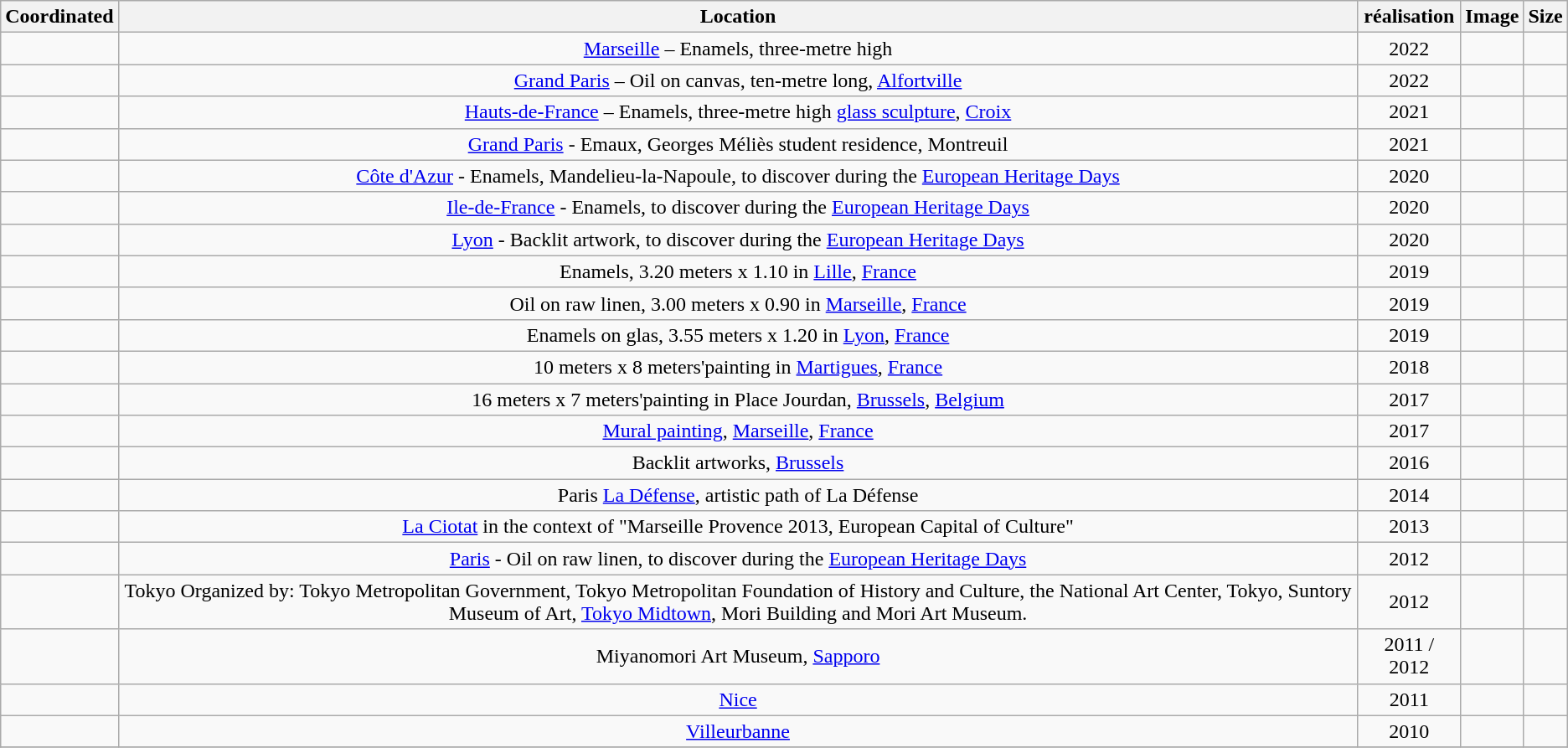<table class="wikitable centre sortable">
<tr>
<th>Coordinated</th>
<th>Location</th>
<th>réalisation</th>
<th>Image</th>
<th>Size</th>
</tr>
<tr align="center">
<td></td>
<td><a href='#'>Marseille</a> – Enamels, three-metre high</td>
<td>2022</td>
<td></td>
<td></td>
</tr>
<tr align="center">
<td></td>
<td><a href='#'>Grand Paris</a> – Oil on canvas, ten-metre long, <a href='#'>Alfortville</a></td>
<td>2022</td>
<td></td>
<td></td>
</tr>
<tr align="center">
<td></td>
<td><a href='#'>Hauts-de-France</a> – Enamels, three-metre high <a href='#'>glass sculpture</a>, <a href='#'>Croix</a></td>
<td>2021</td>
<td></td>
<td></td>
</tr>
<tr align="center">
<td></td>
<td><a href='#'>Grand Paris</a> - Emaux, Georges Méliès student residence, Montreuil</td>
<td>2021</td>
<td></td>
<td></td>
</tr>
<tr align="center">
<td></td>
<td><a href='#'>Côte d'Azur</a> - Enamels, Mandelieu-la-Napoule, to discover during the <a href='#'>European Heritage Days</a></td>
<td>2020</td>
<td></td>
<td></td>
</tr>
<tr align="center">
<td></td>
<td><a href='#'>Ile-de-France</a> - Enamels, to discover during the <a href='#'>European Heritage Days</a></td>
<td>2020</td>
<td></td>
<td></td>
</tr>
<tr align="center">
<td></td>
<td><a href='#'>Lyon</a> - Backlit artwork, to discover during the <a href='#'>European Heritage Days</a></td>
<td>2020</td>
<td></td>
<td></td>
</tr>
<tr align="center">
<td></td>
<td>Enamels, 3.20 meters x 1.10 in <a href='#'>Lille</a>, <a href='#'>France</a></td>
<td>2019</td>
<td></td>
<td></td>
</tr>
<tr align="center">
<td></td>
<td>Oil on raw linen, 3.00 meters x 0.90 in <a href='#'>Marseille</a>, <a href='#'>France</a></td>
<td>2019</td>
<td></td>
<td></td>
</tr>
<tr align="center">
<td></td>
<td>Enamels on glas, 3.55 meters x 1.20 in <a href='#'>Lyon</a>, <a href='#'>France</a></td>
<td>2019</td>
<td></td>
<td></td>
</tr>
<tr align="center">
<td></td>
<td>10 meters x 8 meters'painting in <a href='#'>Martigues</a>, <a href='#'>France</a></td>
<td>2018</td>
<td></td>
<td></td>
</tr>
<tr align="center">
<td></td>
<td>16 meters x 7 meters'painting in Place Jourdan, <a href='#'>Brussels</a>, <a href='#'>Belgium</a></td>
<td>2017</td>
<td></td>
<td></td>
</tr>
<tr align="center">
<td></td>
<td><a href='#'>Mural painting</a>, <a href='#'>Marseille</a>, <a href='#'>France</a></td>
<td>2017</td>
<td></td>
<td></td>
</tr>
<tr align="center">
<td></td>
<td>Backlit artworks, <a href='#'>Brussels</a></td>
<td>2016</td>
<td></td>
<td></td>
</tr>
<tr align="center">
<td></td>
<td>Paris <a href='#'>La Défense</a>, artistic path of La Défense </td>
<td>2014</td>
<td></td>
<td></td>
</tr>
<tr align="center">
<td></td>
<td><a href='#'>La Ciotat</a> in the context of "Marseille Provence 2013, European Capital of Culture" </td>
<td>2013</td>
<td></td>
<td></td>
</tr>
<tr align="center">
<td></td>
<td><a href='#'>Paris</a> - Oil on raw linen, to discover during the <a href='#'>European Heritage Days</a></td>
<td>2012</td>
<td></td>
<td></td>
</tr>
<tr align="center">
<td></td>
<td>Tokyo Organized by: Tokyo Metropolitan Government, Tokyo Metropolitan Foundation of History and Culture, the National Art Center, Tokyo, Suntory Museum of Art, <a href='#'>Tokyo Midtown</a>, Mori Building and Mori Art Museum.</td>
<td>2012</td>
<td></td>
<td></td>
</tr>
<tr align="center">
<td></td>
<td>Miyanomori Art Museum, <a href='#'>Sapporo</a></td>
<td>2011 / 2012</td>
<td></td>
<td></td>
</tr>
<tr align="center">
<td></td>
<td><a href='#'>Nice</a></td>
<td>2011</td>
<td></td>
<td></td>
</tr>
<tr align="center">
<td></td>
<td Gratte-ciel (Villeurbanne)><a href='#'>Villeurbanne</a></td>
<td>2010</td>
<td></td>
<td></td>
</tr>
<tr align="center">
</tr>
</table>
